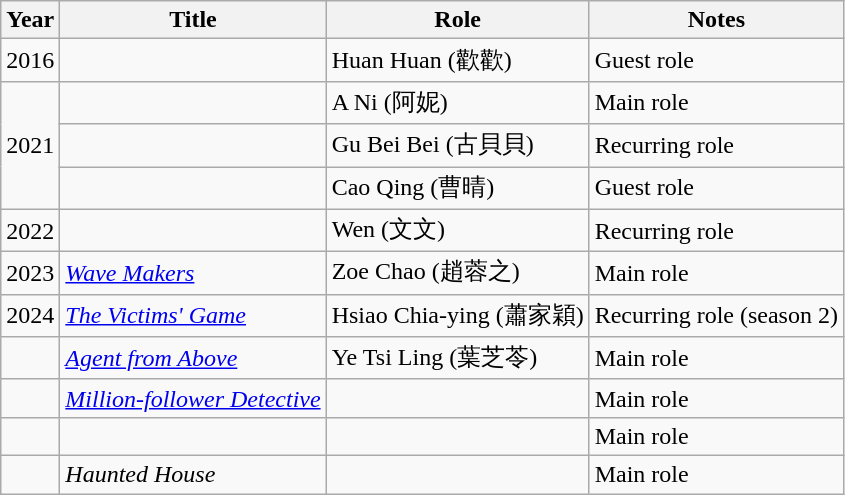<table class="wikitable">
<tr>
<th>Year</th>
<th>Title</th>
<th>Role</th>
<th>Notes</th>
</tr>
<tr>
<td>2016</td>
<td><em></em></td>
<td>Huan Huan (歡歡)</td>
<td>Guest role</td>
</tr>
<tr>
<td rowspan="3">2021</td>
<td><em></em></td>
<td>A Ni (阿妮)</td>
<td>Main role</td>
</tr>
<tr>
<td><em></em></td>
<td>Gu Bei Bei (古貝貝)</td>
<td>Recurring role</td>
</tr>
<tr>
<td><em></em></td>
<td>Cao Qing (曹晴)</td>
<td>Guest role</td>
</tr>
<tr>
<td>2022</td>
<td><em></em></td>
<td>Wen (文文)</td>
<td>Recurring role</td>
</tr>
<tr>
<td>2023</td>
<td><em><a href='#'>Wave Makers</a></em></td>
<td>Zoe Chao (趙蓉之)</td>
<td>Main role</td>
</tr>
<tr>
<td>2024</td>
<td><em><a href='#'>The Victims' Game</a></em></td>
<td>Hsiao Chia-ying (蕭家穎)</td>
<td>Recurring role (season 2)</td>
</tr>
<tr>
<td></td>
<td><em><a href='#'>Agent from Above</a></em></td>
<td>Ye Tsi Ling (葉芝苓)</td>
<td>Main role</td>
</tr>
<tr>
<td></td>
<td><em><a href='#'>Million-follower Detective</a></em></td>
<td></td>
<td>Main role</td>
</tr>
<tr>
<td></td>
<td><em></em></td>
<td></td>
<td>Main role</td>
</tr>
<tr>
<td></td>
<td><em>Haunted House</em></td>
<td></td>
<td>Main role</td>
</tr>
</table>
